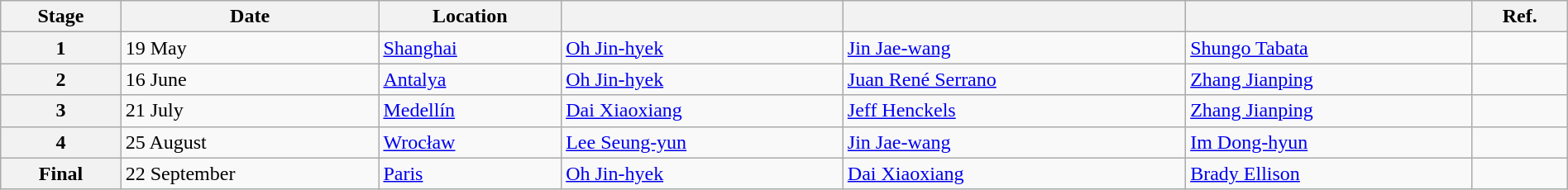<table class="wikitable" style="width:100%">
<tr>
<th>Stage</th>
<th>Date</th>
<th>Location</th>
<th></th>
<th></th>
<th></th>
<th>Ref.</th>
</tr>
<tr>
<th>1</th>
<td>19 May</td>
<td> <a href='#'>Shanghai</a></td>
<td> <a href='#'>Oh Jin-hyek</a></td>
<td> <a href='#'>Jin Jae-wang</a></td>
<td> <a href='#'>Shungo Tabata</a></td>
<td></td>
</tr>
<tr>
<th>2</th>
<td>16 June</td>
<td> <a href='#'>Antalya</a></td>
<td> <a href='#'>Oh Jin-hyek</a></td>
<td> <a href='#'>Juan René Serrano</a></td>
<td> <a href='#'>Zhang Jianping</a></td>
<td> </td>
</tr>
<tr>
<th>3</th>
<td>21 July</td>
<td> <a href='#'>Medellín</a></td>
<td> <a href='#'>Dai Xiaoxiang</a></td>
<td> <a href='#'>Jeff Henckels</a></td>
<td> <a href='#'>Zhang Jianping</a></td>
<td> </td>
</tr>
<tr>
<th>4</th>
<td>25 August</td>
<td> <a href='#'>Wrocław</a></td>
<td> <a href='#'>Lee Seung-yun</a></td>
<td> <a href='#'>Jin Jae-wang</a></td>
<td> <a href='#'>Im Dong-hyun</a></td>
<td> </td>
</tr>
<tr>
<th>Final</th>
<td>22 September</td>
<td> <a href='#'>Paris</a></td>
<td> <a href='#'>Oh Jin-hyek</a></td>
<td> <a href='#'>Dai Xiaoxiang</a></td>
<td> <a href='#'>Brady Ellison</a></td>
<td> </td>
</tr>
</table>
